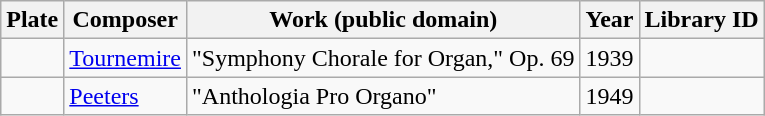<table style="border:1px solid gray" class="wikitable sortable">
<tr>
<th>Plate</th>
<th>Composer</th>
<th>Work (public domain)</th>
<th>Year</th>
<th>Library ID</th>
</tr>
<tr>
<td></td>
<td><a href='#'>Tournemire</a></td>
<td>"Symphony Chorale for Organ," Op. 69</td>
<td>1939</td>
<td></td>
</tr>
<tr>
<td></td>
<td><a href='#'>Peeters</a></td>
<td>"Anthologia Pro Organo"</td>
<td>1949</td>
<td></td>
</tr>
</table>
